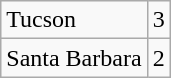<table class="wikitable">
<tr>
<td>Tucson</td>
<td>3</td>
</tr>
<tr>
<td>Santa Barbara</td>
<td>2</td>
</tr>
</table>
